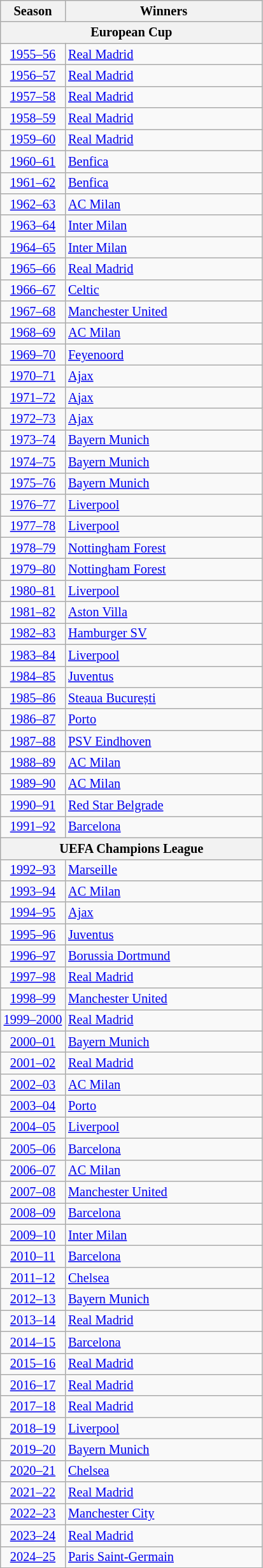<table class="wikitable floatright skin-nightmode-reset-color" style="text-align:center; font-size:85%">
<tr>
<th>Season</th>
<th style="width:200px">Winners</th>
</tr>
<tr>
<th colspan="2">European Cup</th>
</tr>
<tr>
<td><a href='#'>1955–56</a></td>
<td style="text-align:left"> <a href='#'>Real Madrid</a> </td>
</tr>
<tr>
<td><a href='#'>1956–57</a></td>
<td style="text-align:left"> <a href='#'>Real Madrid</a> </td>
</tr>
<tr>
<td><a href='#'>1957–58</a></td>
<td style="text-align:left"> <a href='#'>Real Madrid</a> </td>
</tr>
<tr>
<td><a href='#'>1958–59</a></td>
<td style="text-align:left"> <a href='#'>Real Madrid</a> </td>
</tr>
<tr>
<td><a href='#'>1959–60</a></td>
<td style="text-align:left"> <a href='#'>Real Madrid</a> </td>
</tr>
<tr>
<td><a href='#'>1960–61</a></td>
<td style="text-align:left"> <a href='#'>Benfica</a> </td>
</tr>
<tr>
<td><a href='#'>1961–62</a></td>
<td style="text-align:left"> <a href='#'>Benfica</a> </td>
</tr>
<tr>
<td><a href='#'>1962–63</a></td>
<td style="text-align:left"> <a href='#'>AC Milan</a> </td>
</tr>
<tr>
<td><a href='#'>1963–64</a></td>
<td style="text-align:left"> <a href='#'>Inter Milan</a> </td>
</tr>
<tr>
<td><a href='#'>1964–65</a></td>
<td style="text-align:left"> <a href='#'>Inter Milan</a> </td>
</tr>
<tr>
<td><a href='#'>1965–66</a></td>
<td style="text-align:left"> <a href='#'>Real Madrid</a> </td>
</tr>
<tr>
<td><a href='#'>1966–67</a></td>
<td style="text-align:left"> <a href='#'>Celtic</a>  </td>
</tr>
<tr>
<td><a href='#'>1967–68</a></td>
<td style="text-align:left"> <a href='#'>Manchester United</a> </td>
</tr>
<tr>
<td><a href='#'>1968–69</a></td>
<td style="text-align:left"> <a href='#'>AC Milan</a> </td>
</tr>
<tr>
<td><a href='#'>1969–70</a></td>
<td style="text-align:left"> <a href='#'>Feyenoord</a> </td>
</tr>
<tr>
<td><a href='#'>1970–71</a></td>
<td style="text-align:left"> <a href='#'>Ajax</a> </td>
</tr>
<tr>
<td><a href='#'>1971–72</a></td>
<td style="text-align:left"> <a href='#'>Ajax</a> </td>
</tr>
<tr>
<td><a href='#'>1972–73</a></td>
<td style="text-align:left"> <a href='#'>Ajax</a> </td>
</tr>
<tr>
<td><a href='#'>1973–74</a></td>
<td style="text-align:left"> <a href='#'>Bayern Munich</a> </td>
</tr>
<tr>
<td><a href='#'>1974–75</a></td>
<td style="text-align:left"> <a href='#'>Bayern Munich</a> </td>
</tr>
<tr>
<td><a href='#'>1975–76</a></td>
<td style="text-align:left"> <a href='#'>Bayern Munich</a> </td>
</tr>
<tr>
<td><a href='#'>1976–77</a></td>
<td style="text-align:left"> <a href='#'>Liverpool</a> </td>
</tr>
<tr>
<td><a href='#'>1977–78</a></td>
<td style="text-align:left"> <a href='#'>Liverpool</a> </td>
</tr>
<tr>
<td><a href='#'>1978–79</a></td>
<td style="text-align:left"> <a href='#'>Nottingham Forest</a> </td>
</tr>
<tr>
<td><a href='#'>1979–80</a></td>
<td style="text-align:left"> <a href='#'>Nottingham Forest</a> </td>
</tr>
<tr>
<td><a href='#'>1980–81</a></td>
<td style="text-align:left"> <a href='#'>Liverpool</a> </td>
</tr>
<tr>
<td><a href='#'>1981–82</a></td>
<td style="text-align:left"> <a href='#'>Aston Villa</a> </td>
</tr>
<tr>
<td><a href='#'>1982–83</a></td>
<td style="text-align:left"> <a href='#'>Hamburger SV</a> </td>
</tr>
<tr>
<td><a href='#'>1983–84</a></td>
<td style="text-align:left"> <a href='#'>Liverpool</a> </td>
</tr>
<tr>
<td><a href='#'>1984–85</a></td>
<td style="text-align:left"> <a href='#'>Juventus</a> </td>
</tr>
<tr>
<td><a href='#'>1985–86</a></td>
<td style="text-align:left"> <a href='#'>Steaua București</a>  </td>
</tr>
<tr>
<td><a href='#'>1986–87</a></td>
<td style="text-align:left"> <a href='#'>Porto</a> </td>
</tr>
<tr>
<td><a href='#'>1987–88</a></td>
<td style="text-align:left"> <a href='#'>PSV Eindhoven</a>  </td>
</tr>
<tr>
<td><a href='#'>1988–89</a></td>
<td style="text-align:left"> <a href='#'>AC Milan</a> </td>
</tr>
<tr>
<td><a href='#'>1989–90</a></td>
<td style="text-align:left"> <a href='#'>AC Milan</a> </td>
</tr>
<tr>
<td><a href='#'>1990–91</a></td>
<td style="text-align:left"> <a href='#'>Red Star Belgrade</a> </td>
</tr>
<tr>
<td><a href='#'>1991–92</a></td>
<td style="text-align:left"> <a href='#'>Barcelona</a> </td>
</tr>
<tr>
<th colspan="2">UEFA Champions League</th>
</tr>
<tr>
<td><a href='#'>1992–93</a></td>
<td style="text-align:left"> <a href='#'>Marseille</a>  </td>
</tr>
<tr>
<td><a href='#'>1993–94</a></td>
<td style="text-align:left"> <a href='#'>AC Milan</a> </td>
</tr>
<tr>
<td><a href='#'>1994–95</a></td>
<td style="text-align:left"> <a href='#'>Ajax</a> </td>
</tr>
<tr>
<td><a href='#'>1995–96</a></td>
<td style="text-align:left"> <a href='#'>Juventus</a> </td>
</tr>
<tr>
<td><a href='#'>1996–97</a></td>
<td style="text-align:left"> <a href='#'>Borussia Dortmund</a> </td>
</tr>
<tr>
<td><a href='#'>1997–98</a></td>
<td style="text-align:left"> <a href='#'>Real Madrid</a> </td>
</tr>
<tr>
<td><a href='#'>1998–99</a></td>
<td style="text-align:left"> <a href='#'>Manchester United</a> </td>
</tr>
<tr>
<td><a href='#'>1999–2000</a></td>
<td style="text-align:left"> <a href='#'>Real Madrid</a> </td>
</tr>
<tr>
<td><a href='#'>2000–01</a></td>
<td style="text-align:left"> <a href='#'>Bayern Munich</a> </td>
</tr>
<tr>
<td><a href='#'>2001–02</a></td>
<td style="text-align:left"> <a href='#'>Real Madrid</a> </td>
</tr>
<tr>
<td><a href='#'>2002–03</a></td>
<td style="text-align:left"> <a href='#'>AC Milan</a> </td>
</tr>
<tr>
<td><a href='#'>2003–04</a></td>
<td style="text-align:left"> <a href='#'>Porto</a> </td>
</tr>
<tr>
<td><a href='#'>2004–05</a></td>
<td style="text-align:left"> <a href='#'>Liverpool</a> </td>
</tr>
<tr>
<td><a href='#'>2005–06</a></td>
<td style="text-align:left"> <a href='#'>Barcelona</a> </td>
</tr>
<tr>
<td><a href='#'>2006–07</a></td>
<td style="text-align:left"> <a href='#'>AC Milan</a> </td>
</tr>
<tr>
<td><a href='#'>2007–08</a></td>
<td style="text-align:left"> <a href='#'>Manchester United</a> </td>
</tr>
<tr>
<td><a href='#'>2008–09</a></td>
<td style="text-align:left"> <a href='#'>Barcelona</a> </td>
</tr>
<tr>
<td><a href='#'>2009–10</a></td>
<td style="text-align:left"> <a href='#'>Inter Milan</a> </td>
</tr>
<tr>
<td><a href='#'>2010–11</a></td>
<td style="text-align:left"> <a href='#'>Barcelona</a> </td>
</tr>
<tr>
<td><a href='#'>2011–12</a></td>
<td style="text-align:left"> <a href='#'>Chelsea</a> </td>
</tr>
<tr>
<td><a href='#'>2012–13</a></td>
<td style="text-align:left"> <a href='#'>Bayern Munich</a> </td>
</tr>
<tr>
<td><a href='#'>2013–14</a></td>
<td style="text-align:left"> <a href='#'>Real Madrid</a> </td>
</tr>
<tr>
<td><a href='#'>2014–15</a></td>
<td style="text-align:left"> <a href='#'>Barcelona</a> </td>
</tr>
<tr>
<td><a href='#'>2015–16</a></td>
<td style="text-align:left"> <a href='#'>Real Madrid</a> </td>
</tr>
<tr>
<td><a href='#'>2016–17</a></td>
<td style="text-align:left"> <a href='#'>Real Madrid</a> </td>
</tr>
<tr>
<td><a href='#'>2017–18</a></td>
<td style="text-align:left"> <a href='#'>Real Madrid</a> </td>
</tr>
<tr>
<td><a href='#'>2018–19</a></td>
<td style="text-align:left"> <a href='#'>Liverpool</a> </td>
</tr>
<tr>
<td><a href='#'>2019–20</a></td>
<td style="text-align:left"> <a href='#'>Bayern Munich</a> </td>
</tr>
<tr>
<td><a href='#'>2020–21</a></td>
<td style="text-align:left"> <a href='#'>Chelsea</a> </td>
</tr>
<tr>
<td><a href='#'>2021–22</a></td>
<td style="text-align:left"> <a href='#'>Real Madrid</a> </td>
</tr>
<tr>
<td><a href='#'>2022–23</a></td>
<td style="text-align:left"> <a href='#'>Manchester City</a> </td>
</tr>
<tr>
<td><a href='#'>2023–24</a></td>
<td style="text-align:left"> <a href='#'>Real Madrid</a> </td>
</tr>
<tr>
<td><a href='#'>2024–25</a></td>
<td style="text-align:left"> <a href='#'>Paris Saint-Germain</a> </td>
</tr>
</table>
